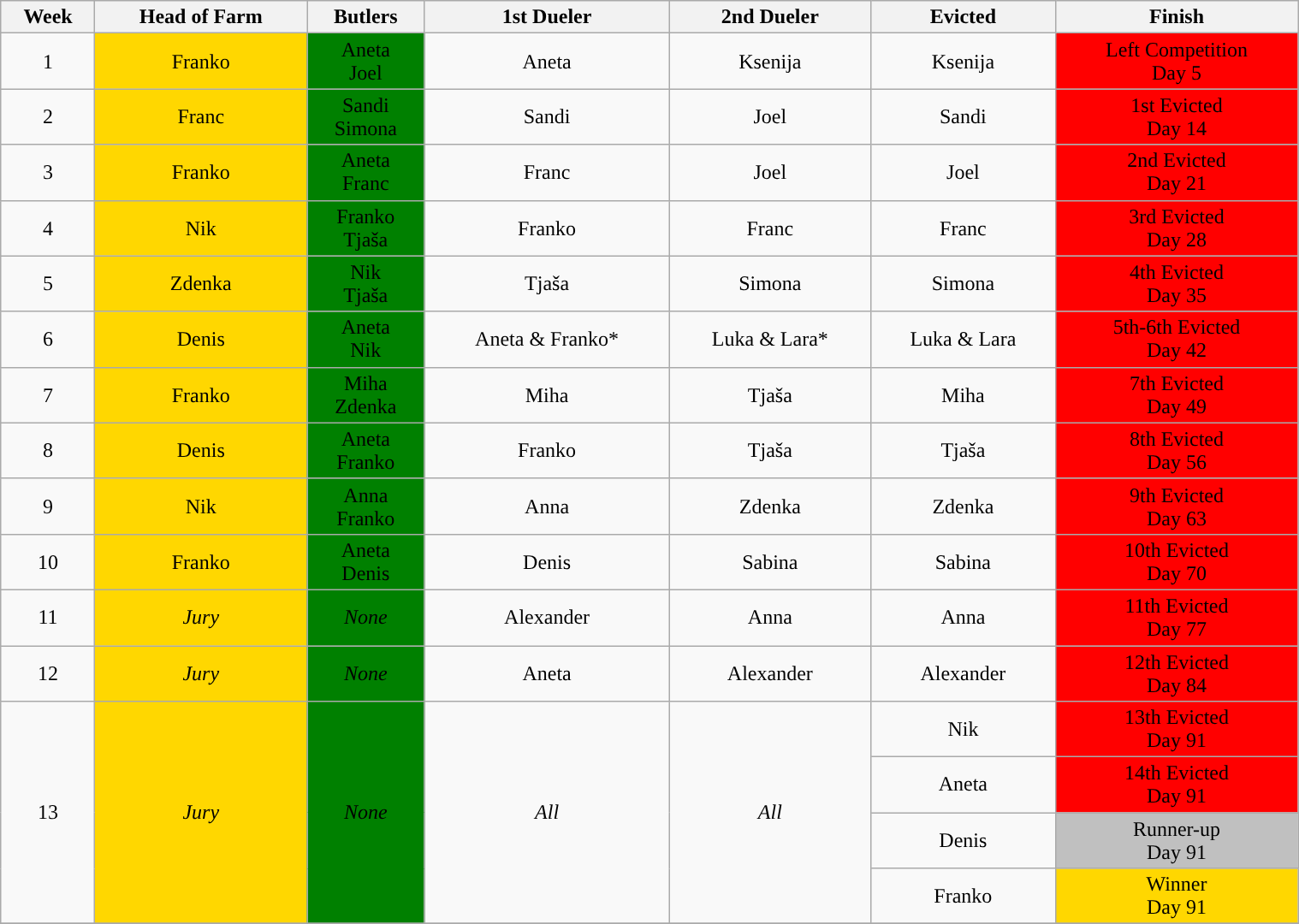<table class="wikitable" style="font-size:100%; text-align:center; width: 80%; margin-left: auto; margin-right: auto;">
<tr>
<th>Week</th>
<th>Head of Farm</th>
<th>Butlers</th>
<th>1st Dueler</th>
<th>2nd Dueler</th>
<th>Evicted</th>
<th>Finish</th>
</tr>
<tr>
<td>1</td>
<td style="background:gold;">Franko</td>
<td style="background:green;">Aneta<br>Joel</td>
<td>Aneta</td>
<td>Ksenija</td>
<td>Ksenija</td>
<td style="background:#ff0000">Left Competition<br>Day 5</td>
</tr>
<tr>
<td>2</td>
<td style="background:gold;">Franc</td>
<td style="background:green;">Sandi<br>Simona</td>
<td>Sandi</td>
<td>Joel</td>
<td>Sandi</td>
<td style="background:#ff0000">1st Evicted<br>Day 14</td>
</tr>
<tr>
<td>3</td>
<td style=background:gold;>Franko</td>
<td style="background:green;">Aneta<br>Franc</td>
<td>Franc</td>
<td>Joel</td>
<td>Joel</td>
<td style="background:#ff0000">2nd Evicted<br>Day 21</td>
</tr>
<tr>
<td>4</td>
<td style=background:gold;>Nik</td>
<td style="background:green;">Franko<br>Tjaša</td>
<td>Franko</td>
<td>Franc</td>
<td>Franc</td>
<td style="background:#ff0000">3rd Evicted<br>Day 28</td>
</tr>
<tr>
<td>5</td>
<td style=background:gold;>Zdenka</td>
<td style="background:green;">Nik<br>Tjaša</td>
<td>Tjaša</td>
<td>Simona</td>
<td>Simona</td>
<td style="background:#ff0000">4th Evicted<br>Day 35</td>
</tr>
<tr>
<td>6</td>
<td style=background:gold;>Denis</td>
<td style="background:green;">Aneta<br>Nik</td>
<td>Aneta & Franko*</td>
<td>Luka & Lara*</td>
<td>Luka & Lara</td>
<td style="background:#ff0000">5th-6th Evicted<br>Day 42</td>
</tr>
<tr>
<td>7</td>
<td style=background:gold;>Franko</td>
<td style="background:green;">Miha<br>Zdenka</td>
<td>Miha</td>
<td>Tjaša</td>
<td>Miha</td>
<td style="background:#ff0000">7th Evicted<br>Day 49</td>
</tr>
<tr>
<td>8</td>
<td style=background:gold;>Denis</td>
<td style="background:green;">Aneta<br>Franko</td>
<td>Franko</td>
<td>Tjaša</td>
<td>Tjaša</td>
<td style="background:#ff0000">8th Evicted<br>Day 56</td>
</tr>
<tr>
<td>9</td>
<td style=background:gold;>Nik</td>
<td style="background:green;">Anna<br>Franko</td>
<td>Anna</td>
<td>Zdenka</td>
<td>Zdenka</td>
<td style="background:#ff0000">9th Evicted<br>Day 63</td>
</tr>
<tr>
<td>10</td>
<td style=background:gold;>Franko</td>
<td style="background:green;">Aneta<br>Denis</td>
<td>Denis</td>
<td>Sabina</td>
<td>Sabina</td>
<td style="background:#ff0000">10th Evicted<br>Day 70</td>
</tr>
<tr>
<td>11</td>
<td style=background:gold;><em>Jury</em></td>
<td style="background:green;"><em>None</em></td>
<td>Alexander</td>
<td>Anna</td>
<td>Anna</td>
<td style="background:#ff0000">11th Evicted<br>Day 77</td>
</tr>
<tr>
<td>12</td>
<td style=background:gold;><em>Jury</em></td>
<td style="background:green;"><em>None</em></td>
<td>Aneta</td>
<td>Alexander</td>
<td>Alexander</td>
<td style="background:#ff0000">12th Evicted<br>Day 84</td>
</tr>
<tr>
<td rowspan="4">13</td>
<td rowspan="4" style=background:gold;><em>Jury</em></td>
<td rowspan="4" style="background:green;"><em>None</em></td>
<td rowspan="4"><em>All</em></td>
<td rowspan="4"><em>All</em></td>
<td>Nik</td>
<td rowspan="1" style="background:#ff0000">13th Evicted<br>Day 91</td>
</tr>
<tr>
<td>Aneta</td>
<td rowspan="1" style="background:#ff0000">14th Evicted<br>Day 91</td>
</tr>
<tr>
<td>Denis</td>
<td rowspan="1" style="background:silver;">Runner-up<br>Day 91</td>
</tr>
<tr>
<td>Franko</td>
<td rowspan="1" style="background:gold;">Winner<br>Day 91</td>
</tr>
<tr>
</tr>
</table>
